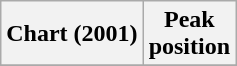<table class="wikitable sortable plainrowheaders" style="text-align:center">
<tr>
<th>Chart (2001)</th>
<th>Peak<br>position</th>
</tr>
<tr>
</tr>
</table>
